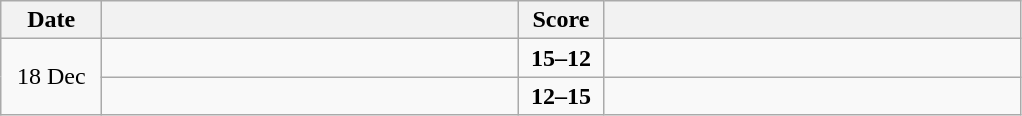<table class="wikitable" style="text-align: center;">
<tr>
<th width="60">Date</th>
<th align="right" width="270"></th>
<th width="50">Score</th>
<th align="left" width="270"></th>
</tr>
<tr>
<td rowspan=2>18 Dec</td>
<td align=left><strong></strong></td>
<td align=center><strong>15–12</strong></td>
<td align=left></td>
</tr>
<tr>
<td align=left></td>
<td align=center><strong>12–15</strong></td>
<td align=left><strong></strong></td>
</tr>
</table>
